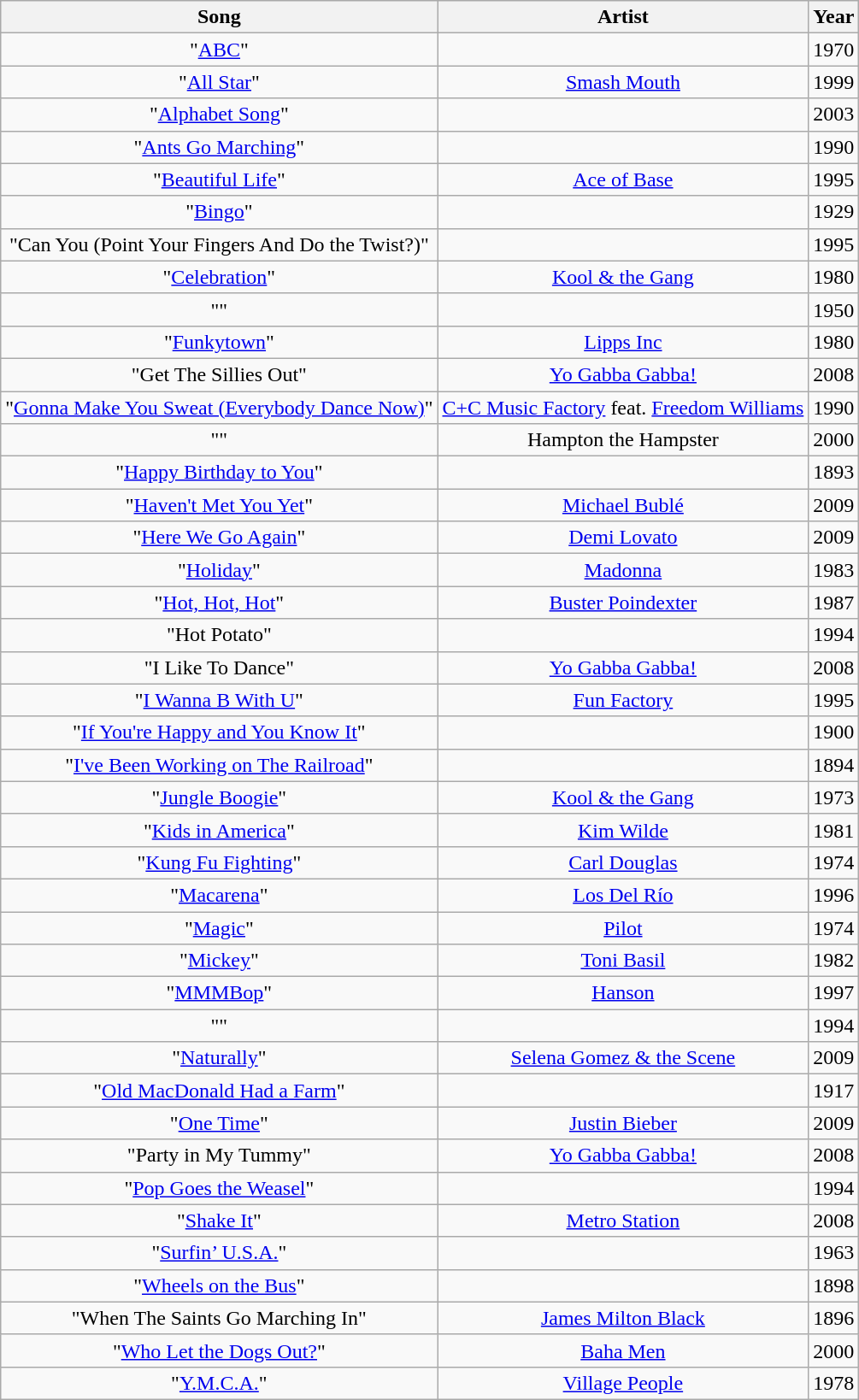<table class="wikitable sortable" style="text-align: center">
<tr>
<th scope="col">Song</th>
<th scope="col">Artist</th>
<th scope="col">Year</th>
</tr>
<tr>
<td>"<a href='#'>ABC</a>"</td>
<td></td>
<td>1970</td>
</tr>
<tr>
<td>"<a href='#'>All Star</a>"</td>
<td><a href='#'>Smash Mouth</a></td>
<td>1999</td>
</tr>
<tr>
<td>"<a href='#'>Alphabet Song</a>"</td>
<td></td>
<td>2003</td>
</tr>
<tr>
<td>"<a href='#'>Ants Go Marching</a>"</td>
<td></td>
<td>1990</td>
</tr>
<tr>
<td>"<a href='#'>Beautiful Life</a>"</td>
<td><a href='#'>Ace of Base</a></td>
<td>1995</td>
</tr>
<tr>
<td>"<a href='#'>Bingo</a>"</td>
<td></td>
<td>1929</td>
</tr>
<tr>
<td>"Can You (Point Your Fingers And Do the Twist?)"</td>
<td></td>
<td>1995</td>
</tr>
<tr>
<td>"<a href='#'>Celebration</a>"</td>
<td><a href='#'>Kool & the Gang</a></td>
<td>1980</td>
</tr>
<tr>
<td>""</td>
<td></td>
<td>1950</td>
</tr>
<tr>
<td>"<a href='#'>Funkytown</a>"</td>
<td><a href='#'>Lipps Inc</a></td>
<td>1980</td>
</tr>
<tr>
<td>"Get The Sillies Out"</td>
<td><a href='#'>Yo Gabba Gabba!</a></td>
<td>2008</td>
</tr>
<tr>
<td>"<a href='#'>Gonna Make You Sweat (Everybody Dance Now)</a>"</td>
<td><a href='#'>C+C Music Factory</a> feat. <a href='#'>Freedom Williams</a></td>
<td>1990</td>
</tr>
<tr>
<td>""</td>
<td>Hampton the Hampster</td>
<td>2000</td>
</tr>
<tr>
<td>"<a href='#'>Happy Birthday to You</a>"</td>
<td></td>
<td>1893</td>
</tr>
<tr>
<td>"<a href='#'>Haven't Met You Yet</a>"</td>
<td><a href='#'>Michael Bublé</a></td>
<td>2009</td>
</tr>
<tr>
<td>"<a href='#'>Here We Go Again</a>"</td>
<td><a href='#'>Demi Lovato</a></td>
<td>2009</td>
</tr>
<tr>
<td>"<a href='#'>Holiday</a>"</td>
<td><a href='#'>Madonna</a></td>
<td>1983</td>
</tr>
<tr>
<td>"<a href='#'>Hot, Hot, Hot</a>"</td>
<td><a href='#'>Buster Poindexter</a></td>
<td>1987</td>
</tr>
<tr>
<td>"Hot Potato"</td>
<td></td>
<td>1994</td>
</tr>
<tr>
<td>"I Like To Dance"</td>
<td><a href='#'>Yo Gabba Gabba!</a></td>
<td>2008</td>
</tr>
<tr>
<td>"<a href='#'>I Wanna B With U</a>"</td>
<td><a href='#'>Fun Factory</a></td>
<td>1995</td>
</tr>
<tr>
<td>"<a href='#'>If You're Happy and You Know It</a>"</td>
<td></td>
<td>1900</td>
</tr>
<tr>
<td>"<a href='#'>I've Been Working on The Railroad</a>"</td>
<td></td>
<td>1894</td>
</tr>
<tr>
<td>"<a href='#'>Jungle Boogie</a>"</td>
<td><a href='#'>Kool & the Gang</a></td>
<td>1973</td>
</tr>
<tr>
<td>"<a href='#'>Kids in America</a>"</td>
<td><a href='#'>Kim Wilde</a></td>
<td>1981</td>
</tr>
<tr>
<td>"<a href='#'>Kung Fu Fighting</a>"</td>
<td><a href='#'>Carl Douglas</a></td>
<td>1974</td>
</tr>
<tr>
<td>"<a href='#'>Macarena</a>"</td>
<td><a href='#'>Los Del Río</a></td>
<td>1996</td>
</tr>
<tr>
<td>"<a href='#'>Magic</a>"</td>
<td><a href='#'>Pilot</a></td>
<td>1974</td>
</tr>
<tr>
<td>"<a href='#'>Mickey</a>"</td>
<td><a href='#'>Toni Basil</a></td>
<td>1982</td>
</tr>
<tr>
<td>"<a href='#'>MMMBop</a>"</td>
<td><a href='#'>Hanson</a></td>
<td>1997</td>
</tr>
<tr>
<td>""</td>
<td></td>
<td>1994</td>
</tr>
<tr>
<td>"<a href='#'>Naturally</a>"</td>
<td><a href='#'>Selena Gomez & the Scene</a></td>
<td>2009</td>
</tr>
<tr>
<td>"<a href='#'>Old MacDonald Had a Farm</a>"</td>
<td></td>
<td>1917</td>
</tr>
<tr>
<td>"<a href='#'>One Time</a>"</td>
<td><a href='#'>Justin Bieber</a></td>
<td>2009</td>
</tr>
<tr>
<td>"Party in My Tummy"</td>
<td><a href='#'>Yo Gabba Gabba!</a></td>
<td>2008</td>
</tr>
<tr>
<td>"<a href='#'>Pop Goes the Weasel</a>"</td>
<td></td>
<td>1994</td>
</tr>
<tr>
<td>"<a href='#'>Shake It</a>"</td>
<td><a href='#'>Metro Station</a></td>
<td>2008</td>
</tr>
<tr>
<td>"<a href='#'>Surfin’ U.S.A.</a>"</td>
<td></td>
<td>1963</td>
</tr>
<tr>
<td>"<a href='#'>Wheels on the Bus</a>"</td>
<td></td>
<td>1898</td>
</tr>
<tr>
<td>"When The Saints Go Marching In"</td>
<td><a href='#'>James Milton Black</a></td>
<td>1896</td>
</tr>
<tr>
<td>"<a href='#'>Who Let the Dogs Out?</a>"</td>
<td><a href='#'>Baha Men</a></td>
<td>2000</td>
</tr>
<tr>
<td>"<a href='#'>Y.M.C.A.</a>"</td>
<td><a href='#'>Village People</a></td>
<td>1978</td>
</tr>
</table>
